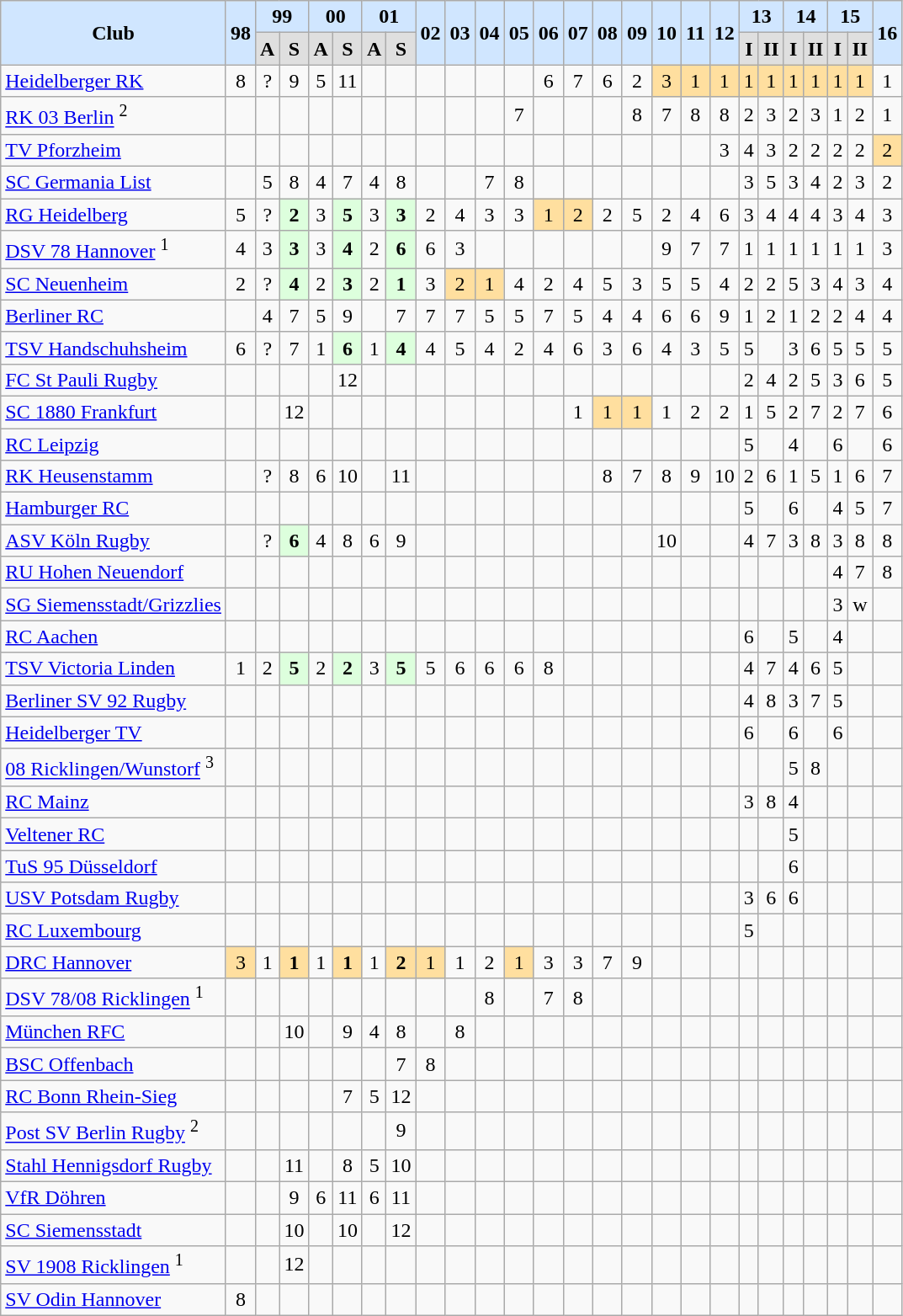<table class="wikitable">
<tr align="center" bgcolor="#D0E6FF">
<td rowspan=2><strong>Club</strong></td>
<td rowspan=2><strong>98</strong></td>
<td colspan=2><strong>99</strong></td>
<td colspan=2><strong>00</strong></td>
<td colspan=2><strong>01</strong></td>
<td rowspan=2><strong>02</strong></td>
<td rowspan=2><strong>03</strong></td>
<td rowspan=2><strong>04</strong></td>
<td rowspan=2><strong>05</strong></td>
<td rowspan=2><strong>06</strong></td>
<td rowspan=2><strong>07</strong></td>
<td rowspan=2><strong>08</strong></td>
<td rowspan=2><strong>09</strong></td>
<td rowspan=2><strong>10</strong></td>
<td rowspan=2><strong>11</strong></td>
<td rowspan=2><strong>12</strong></td>
<td colspan=2><strong>13</strong></td>
<td colspan=2><strong>14</strong></td>
<td colspan=2><strong>15</strong></td>
<td rowspan=2><strong>16</strong></td>
</tr>
<tr align="center" bgcolor="#dfdfdf">
<td><strong>A</strong></td>
<td><strong>S</strong></td>
<td><strong>A</strong></td>
<td><strong>S</strong></td>
<td><strong>A</strong></td>
<td><strong>S</strong></td>
<td><strong>I</strong></td>
<td><strong>II</strong></td>
<td><strong>I</strong></td>
<td><strong>II</strong></td>
<td><strong>I</strong></td>
<td><strong>II</strong></td>
</tr>
<tr align="center">
<td align="left"><a href='#'>Heidelberger RK</a></td>
<td>8</td>
<td>?</td>
<td>9</td>
<td>5</td>
<td>11</td>
<td></td>
<td></td>
<td></td>
<td></td>
<td></td>
<td></td>
<td>6</td>
<td>7</td>
<td>6</td>
<td>2</td>
<td bgcolor="#ffdf9f">3</td>
<td bgcolor="#ffdf9f">1</td>
<td bgcolor="#ffdf9f">1</td>
<td bgcolor="#ffdf9f">1</td>
<td bgcolor="#ffdf9f">1</td>
<td bgcolor="#ffdf9f">1</td>
<td bgcolor="#ffdf9f">1</td>
<td bgcolor="#ffdf9f">1</td>
<td bgcolor="#ffdf9f">1</td>
<td>1</td>
</tr>
<tr align="center">
<td align="left"><a href='#'>RK 03 Berlin</a> <sup>2</sup></td>
<td></td>
<td></td>
<td></td>
<td></td>
<td></td>
<td></td>
<td></td>
<td></td>
<td></td>
<td></td>
<td>7</td>
<td></td>
<td></td>
<td></td>
<td>8</td>
<td>7</td>
<td>8</td>
<td>8</td>
<td>2</td>
<td>3</td>
<td>2</td>
<td>3</td>
<td>1</td>
<td>2</td>
<td>1</td>
</tr>
<tr align="center">
<td align="left"><a href='#'>TV Pforzheim</a></td>
<td></td>
<td></td>
<td></td>
<td></td>
<td></td>
<td></td>
<td></td>
<td></td>
<td></td>
<td></td>
<td></td>
<td></td>
<td></td>
<td></td>
<td></td>
<td></td>
<td></td>
<td>3</td>
<td>4</td>
<td>3</td>
<td>2</td>
<td>2</td>
<td>2</td>
<td>2</td>
<td bgcolor="#ffdf9f">2</td>
</tr>
<tr align="center">
<td align="left"><a href='#'>SC Germania List</a></td>
<td></td>
<td>5</td>
<td>8</td>
<td>4</td>
<td>7</td>
<td>4</td>
<td>8</td>
<td></td>
<td></td>
<td>7</td>
<td>8</td>
<td></td>
<td></td>
<td></td>
<td></td>
<td></td>
<td></td>
<td></td>
<td>3</td>
<td>5</td>
<td>3</td>
<td>4</td>
<td>2</td>
<td>3</td>
<td>2</td>
</tr>
<tr align="center">
<td align="left"><a href='#'>RG Heidelberg</a></td>
<td>5</td>
<td>?</td>
<td bgcolor="#ddffdd"><strong>2</strong></td>
<td>3</td>
<td bgcolor="#ddffdd"><strong>5</strong></td>
<td>3</td>
<td bgcolor="#ddffdd"><strong>3</strong></td>
<td>2</td>
<td>4</td>
<td>3</td>
<td>3</td>
<td bgcolor="#ffdf9f">1</td>
<td bgcolor="#ffdf9f">2</td>
<td>2</td>
<td>5</td>
<td>2</td>
<td>4</td>
<td>6</td>
<td>3</td>
<td>4</td>
<td>4</td>
<td>4</td>
<td>3</td>
<td>4</td>
<td>3</td>
</tr>
<tr align="center">
<td align="left"><a href='#'>DSV 78 Hannover</a> <sup>1</sup></td>
<td>4</td>
<td>3</td>
<td bgcolor="#ddffdd"><strong>3</strong></td>
<td>3</td>
<td bgcolor="#ddffdd"><strong>4</strong></td>
<td>2</td>
<td bgcolor="#ddffdd"><strong>6</strong></td>
<td>6</td>
<td>3</td>
<td></td>
<td></td>
<td></td>
<td></td>
<td></td>
<td></td>
<td>9</td>
<td>7</td>
<td>7</td>
<td>1</td>
<td>1</td>
<td>1</td>
<td>1</td>
<td>1</td>
<td>1</td>
<td>3</td>
</tr>
<tr align="center">
<td align="left"><a href='#'>SC Neuenheim</a></td>
<td>2</td>
<td>?</td>
<td bgcolor="#ddffdd"><strong>4</strong></td>
<td>2</td>
<td bgcolor="#ddffdd"><strong>3</strong></td>
<td>2</td>
<td bgcolor="#ddffdd"><strong>1</strong></td>
<td>3</td>
<td bgcolor="#ffdf9f">2</td>
<td bgcolor="#ffdf9f">1</td>
<td>4</td>
<td>2</td>
<td>4</td>
<td>5</td>
<td>3</td>
<td>5</td>
<td>5</td>
<td>4</td>
<td>2</td>
<td>2</td>
<td>5</td>
<td>3</td>
<td>4</td>
<td>3</td>
<td>4</td>
</tr>
<tr align="center">
<td align="left"><a href='#'>Berliner RC</a></td>
<td></td>
<td>4</td>
<td>7</td>
<td>5</td>
<td>9</td>
<td></td>
<td>7</td>
<td>7</td>
<td>7</td>
<td>5</td>
<td>5</td>
<td>7</td>
<td>5</td>
<td>4</td>
<td>4</td>
<td>6</td>
<td>6</td>
<td>9</td>
<td>1</td>
<td>2</td>
<td>1</td>
<td>2</td>
<td>2</td>
<td>4</td>
<td>4</td>
</tr>
<tr align="center">
<td align="left"><a href='#'>TSV Handschuhsheim</a></td>
<td>6</td>
<td>?</td>
<td>7</td>
<td>1</td>
<td bgcolor="#ddffdd"><strong>6</strong></td>
<td>1</td>
<td bgcolor="#ddffdd"><strong>4</strong></td>
<td>4</td>
<td>5</td>
<td>4</td>
<td>2</td>
<td>4</td>
<td>6</td>
<td>3</td>
<td>6</td>
<td>4</td>
<td>3</td>
<td>5</td>
<td>5</td>
<td></td>
<td>3</td>
<td>6</td>
<td>5</td>
<td>5</td>
<td>5</td>
</tr>
<tr align="center">
<td align="left"><a href='#'>FC St Pauli Rugby</a></td>
<td></td>
<td></td>
<td></td>
<td></td>
<td>12</td>
<td></td>
<td></td>
<td></td>
<td></td>
<td></td>
<td></td>
<td></td>
<td></td>
<td></td>
<td></td>
<td></td>
<td></td>
<td></td>
<td>2</td>
<td>4</td>
<td>2</td>
<td>5</td>
<td>3</td>
<td>6</td>
<td>5</td>
</tr>
<tr align="center">
<td align="left"><a href='#'>SC 1880 Frankfurt</a></td>
<td></td>
<td></td>
<td>12</td>
<td></td>
<td></td>
<td></td>
<td></td>
<td></td>
<td></td>
<td></td>
<td></td>
<td></td>
<td>1</td>
<td bgcolor="#ffdf9f">1</td>
<td bgcolor="#ffdf9f">1</td>
<td>1</td>
<td>2</td>
<td>2</td>
<td>1</td>
<td>5</td>
<td>2</td>
<td>7</td>
<td>2</td>
<td>7</td>
<td>6</td>
</tr>
<tr align="center">
<td align="left"><a href='#'>RC Leipzig</a></td>
<td></td>
<td></td>
<td></td>
<td></td>
<td></td>
<td></td>
<td></td>
<td></td>
<td></td>
<td></td>
<td></td>
<td></td>
<td></td>
<td></td>
<td></td>
<td></td>
<td></td>
<td></td>
<td>5</td>
<td></td>
<td>4</td>
<td></td>
<td>6</td>
<td></td>
<td>6</td>
</tr>
<tr align="center">
<td align="left"><a href='#'>RK Heusenstamm</a></td>
<td></td>
<td>?</td>
<td>8</td>
<td>6</td>
<td>10</td>
<td></td>
<td>11</td>
<td></td>
<td></td>
<td></td>
<td></td>
<td></td>
<td></td>
<td>8</td>
<td>7</td>
<td>8</td>
<td>9</td>
<td>10</td>
<td>2</td>
<td>6</td>
<td>1</td>
<td>5</td>
<td>1</td>
<td>6</td>
<td>7</td>
</tr>
<tr align="center">
<td align="left"><a href='#'>Hamburger RC</a></td>
<td></td>
<td></td>
<td></td>
<td></td>
<td></td>
<td></td>
<td></td>
<td></td>
<td></td>
<td></td>
<td></td>
<td></td>
<td></td>
<td></td>
<td></td>
<td></td>
<td></td>
<td></td>
<td>5</td>
<td></td>
<td>6</td>
<td></td>
<td>4</td>
<td>5</td>
<td>7</td>
</tr>
<tr align="center">
<td align="left"><a href='#'>ASV Köln Rugby</a></td>
<td></td>
<td>?</td>
<td bgcolor="#ddffdd"><strong>6</strong></td>
<td>4</td>
<td>8</td>
<td>6</td>
<td>9</td>
<td></td>
<td></td>
<td></td>
<td></td>
<td></td>
<td></td>
<td></td>
<td></td>
<td>10</td>
<td></td>
<td></td>
<td>4</td>
<td>7</td>
<td>3</td>
<td>8</td>
<td>3</td>
<td>8</td>
<td>8</td>
</tr>
<tr align="center">
<td align="left"><a href='#'>RU Hohen Neuendorf</a></td>
<td></td>
<td></td>
<td></td>
<td></td>
<td></td>
<td></td>
<td></td>
<td></td>
<td></td>
<td></td>
<td></td>
<td></td>
<td></td>
<td></td>
<td></td>
<td></td>
<td></td>
<td></td>
<td></td>
<td></td>
<td></td>
<td></td>
<td>4</td>
<td>7</td>
<td>8</td>
</tr>
<tr align="center">
<td align="left"><a href='#'>SG Siemensstadt/Grizzlies</a></td>
<td></td>
<td></td>
<td></td>
<td></td>
<td></td>
<td></td>
<td></td>
<td></td>
<td></td>
<td></td>
<td></td>
<td></td>
<td></td>
<td></td>
<td></td>
<td></td>
<td></td>
<td></td>
<td></td>
<td></td>
<td></td>
<td></td>
<td>3</td>
<td>w</td>
<td></td>
</tr>
<tr align="center">
<td align="left"><a href='#'>RC Aachen</a></td>
<td></td>
<td></td>
<td></td>
<td></td>
<td></td>
<td></td>
<td></td>
<td></td>
<td></td>
<td></td>
<td></td>
<td></td>
<td></td>
<td></td>
<td></td>
<td></td>
<td></td>
<td></td>
<td>6</td>
<td></td>
<td>5</td>
<td></td>
<td>4</td>
<td></td>
<td></td>
</tr>
<tr align="center">
<td align="left"><a href='#'>TSV Victoria Linden</a></td>
<td>1</td>
<td>2</td>
<td bgcolor="#ddffdd"><strong>5</strong></td>
<td>2</td>
<td bgcolor="#ddffdd"><strong>2</strong></td>
<td>3</td>
<td bgcolor="#ddffdd"><strong>5</strong></td>
<td>5</td>
<td>6</td>
<td>6</td>
<td>6</td>
<td>8</td>
<td></td>
<td></td>
<td></td>
<td></td>
<td></td>
<td></td>
<td>4</td>
<td>7</td>
<td>4</td>
<td>6</td>
<td>5</td>
<td></td>
<td></td>
</tr>
<tr align="center">
<td align="left"><a href='#'>Berliner SV 92 Rugby</a></td>
<td></td>
<td></td>
<td></td>
<td></td>
<td></td>
<td></td>
<td></td>
<td></td>
<td></td>
<td></td>
<td></td>
<td></td>
<td></td>
<td></td>
<td></td>
<td></td>
<td></td>
<td></td>
<td>4</td>
<td>8</td>
<td>3</td>
<td>7</td>
<td>5</td>
<td></td>
<td></td>
</tr>
<tr align="center">
<td align="left"><a href='#'>Heidelberger TV</a></td>
<td></td>
<td></td>
<td></td>
<td></td>
<td></td>
<td></td>
<td></td>
<td></td>
<td></td>
<td></td>
<td></td>
<td></td>
<td></td>
<td></td>
<td></td>
<td></td>
<td></td>
<td></td>
<td>6</td>
<td></td>
<td>6</td>
<td></td>
<td>6</td>
<td></td>
<td></td>
</tr>
<tr align="center">
<td align="left"><a href='#'>08 Ricklingen/Wunstorf</a> <sup>3</sup></td>
<td></td>
<td></td>
<td></td>
<td></td>
<td></td>
<td></td>
<td></td>
<td></td>
<td></td>
<td></td>
<td></td>
<td></td>
<td></td>
<td></td>
<td></td>
<td></td>
<td></td>
<td></td>
<td></td>
<td></td>
<td>5</td>
<td>8</td>
<td></td>
<td></td>
<td></td>
</tr>
<tr align="center">
<td align="left"><a href='#'>RC Mainz</a></td>
<td></td>
<td></td>
<td></td>
<td></td>
<td></td>
<td></td>
<td></td>
<td></td>
<td></td>
<td></td>
<td></td>
<td></td>
<td></td>
<td></td>
<td></td>
<td></td>
<td></td>
<td></td>
<td>3</td>
<td>8</td>
<td>4</td>
<td></td>
<td></td>
<td></td>
<td></td>
</tr>
<tr align="center">
<td align="left"><a href='#'>Veltener RC</a></td>
<td></td>
<td></td>
<td></td>
<td></td>
<td></td>
<td></td>
<td></td>
<td></td>
<td></td>
<td></td>
<td></td>
<td></td>
<td></td>
<td></td>
<td></td>
<td></td>
<td></td>
<td></td>
<td></td>
<td></td>
<td>5</td>
<td></td>
<td></td>
<td></td>
<td></td>
</tr>
<tr align="center">
<td align="left"><a href='#'>TuS 95 Düsseldorf</a></td>
<td></td>
<td></td>
<td></td>
<td></td>
<td></td>
<td></td>
<td></td>
<td></td>
<td></td>
<td></td>
<td></td>
<td></td>
<td></td>
<td></td>
<td></td>
<td></td>
<td></td>
<td></td>
<td></td>
<td></td>
<td>6</td>
<td></td>
<td></td>
<td></td>
<td></td>
</tr>
<tr align="center">
<td align="left"><a href='#'>USV Potsdam Rugby</a></td>
<td></td>
<td></td>
<td></td>
<td></td>
<td></td>
<td></td>
<td></td>
<td></td>
<td></td>
<td></td>
<td></td>
<td></td>
<td></td>
<td></td>
<td></td>
<td></td>
<td></td>
<td></td>
<td>3</td>
<td>6</td>
<td>6</td>
<td></td>
<td></td>
<td></td>
<td></td>
</tr>
<tr align="center">
<td align="left"><a href='#'>RC Luxembourg</a></td>
<td></td>
<td></td>
<td></td>
<td></td>
<td></td>
<td></td>
<td></td>
<td></td>
<td></td>
<td></td>
<td></td>
<td></td>
<td></td>
<td></td>
<td></td>
<td></td>
<td></td>
<td></td>
<td>5</td>
<td></td>
<td></td>
<td></td>
<td></td>
<td></td>
<td></td>
</tr>
<tr align="center">
<td align="left"><a href='#'>DRC Hannover</a></td>
<td bgcolor="#ffdf9f">3</td>
<td>1</td>
<td bgcolor="#ffdf9f"><strong>1</strong></td>
<td>1</td>
<td bgcolor="#ffdf9f"><strong>1</strong></td>
<td>1</td>
<td bgcolor="#ffdf9f"><strong>2</strong></td>
<td bgcolor="#ffdf9f">1</td>
<td>1</td>
<td>2</td>
<td bgcolor="#ffdf9f">1</td>
<td>3</td>
<td>3</td>
<td>7</td>
<td>9</td>
<td></td>
<td></td>
<td></td>
<td></td>
<td></td>
<td></td>
<td></td>
<td></td>
<td></td>
<td></td>
</tr>
<tr align="center">
<td align="left"><a href='#'>DSV 78/08 Ricklingen</a> <sup>1</sup></td>
<td></td>
<td></td>
<td></td>
<td></td>
<td></td>
<td></td>
<td></td>
<td></td>
<td></td>
<td>8</td>
<td></td>
<td>7</td>
<td>8</td>
<td></td>
<td></td>
<td></td>
<td></td>
<td></td>
<td></td>
<td></td>
<td></td>
<td></td>
<td></td>
<td></td>
<td></td>
</tr>
<tr align="center">
<td align="left"><a href='#'>München RFC</a></td>
<td></td>
<td></td>
<td>10</td>
<td></td>
<td>9</td>
<td>4</td>
<td>8</td>
<td></td>
<td>8</td>
<td></td>
<td></td>
<td></td>
<td></td>
<td></td>
<td></td>
<td></td>
<td></td>
<td></td>
<td></td>
<td></td>
<td></td>
<td></td>
<td></td>
<td></td>
<td></td>
</tr>
<tr align="center">
<td align="left"><a href='#'>BSC Offenbach</a></td>
<td></td>
<td></td>
<td></td>
<td></td>
<td></td>
<td></td>
<td>7</td>
<td>8</td>
<td></td>
<td></td>
<td></td>
<td></td>
<td></td>
<td></td>
<td></td>
<td></td>
<td></td>
<td></td>
<td></td>
<td></td>
<td></td>
<td></td>
<td></td>
<td></td>
<td></td>
</tr>
<tr align="center">
<td align="left"><a href='#'>RC Bonn Rhein-Sieg</a></td>
<td></td>
<td></td>
<td></td>
<td></td>
<td>7</td>
<td>5</td>
<td>12</td>
<td></td>
<td></td>
<td></td>
<td></td>
<td></td>
<td></td>
<td></td>
<td></td>
<td></td>
<td></td>
<td></td>
<td></td>
<td></td>
<td></td>
<td></td>
<td></td>
<td></td>
<td></td>
</tr>
<tr align="center">
<td align="left"><a href='#'>Post SV Berlin Rugby</a> <sup>2</sup></td>
<td></td>
<td></td>
<td></td>
<td></td>
<td></td>
<td></td>
<td>9</td>
<td></td>
<td></td>
<td></td>
<td></td>
<td></td>
<td></td>
<td></td>
<td></td>
<td></td>
<td></td>
<td></td>
<td></td>
<td></td>
<td></td>
<td></td>
<td></td>
<td></td>
<td></td>
</tr>
<tr align="center">
<td align="left"><a href='#'>Stahl Hennigsdorf Rugby</a></td>
<td></td>
<td></td>
<td>11</td>
<td></td>
<td>8</td>
<td>5</td>
<td>10</td>
<td></td>
<td></td>
<td></td>
<td></td>
<td></td>
<td></td>
<td></td>
<td></td>
<td></td>
<td></td>
<td></td>
<td></td>
<td></td>
<td></td>
<td></td>
<td></td>
<td></td>
<td></td>
</tr>
<tr align="center">
<td align="left"><a href='#'>VfR Döhren</a></td>
<td></td>
<td></td>
<td>9</td>
<td>6</td>
<td>11</td>
<td>6</td>
<td>11</td>
<td></td>
<td></td>
<td></td>
<td></td>
<td></td>
<td></td>
<td></td>
<td></td>
<td></td>
<td></td>
<td></td>
<td></td>
<td></td>
<td></td>
<td></td>
<td></td>
<td></td>
<td></td>
</tr>
<tr align="center">
<td align="left"><a href='#'>SC Siemensstadt</a></td>
<td></td>
<td></td>
<td>10</td>
<td></td>
<td>10</td>
<td></td>
<td>12</td>
<td></td>
<td></td>
<td></td>
<td></td>
<td></td>
<td></td>
<td></td>
<td></td>
<td></td>
<td></td>
<td></td>
<td></td>
<td></td>
<td></td>
<td></td>
<td></td>
<td></td>
<td></td>
</tr>
<tr align="center">
<td align="left"><a href='#'>SV 1908 Ricklingen</a> <sup>1</sup></td>
<td></td>
<td></td>
<td>12</td>
<td></td>
<td></td>
<td></td>
<td></td>
<td></td>
<td></td>
<td></td>
<td></td>
<td></td>
<td></td>
<td></td>
<td></td>
<td></td>
<td></td>
<td></td>
<td></td>
<td></td>
<td></td>
<td></td>
<td></td>
<td></td>
<td></td>
</tr>
<tr align="center">
<td align="left"><a href='#'>SV Odin Hannover</a></td>
<td>8</td>
<td></td>
<td></td>
<td></td>
<td></td>
<td></td>
<td></td>
<td></td>
<td></td>
<td></td>
<td></td>
<td></td>
<td></td>
<td></td>
<td></td>
<td></td>
<td></td>
<td></td>
<td></td>
<td></td>
<td></td>
<td></td>
<td></td>
<td></td>
<td></td>
</tr>
</table>
